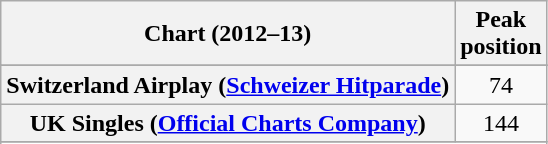<table class="wikitable sortable plainrowheaders" style="text-align:center">
<tr>
<th>Chart (2012–13)</th>
<th>Peak<br>position</th>
</tr>
<tr>
</tr>
<tr>
</tr>
<tr>
</tr>
<tr>
</tr>
<tr>
<th scope="row">Switzerland Airplay (<a href='#'>Schweizer Hitparade</a>)</th>
<td>74</td>
</tr>
<tr>
<th scope="row">UK Singles (<a href='#'>Official Charts Company</a>)</th>
<td style="text-align:center;">144</td>
</tr>
<tr>
</tr>
<tr>
</tr>
<tr>
</tr>
<tr>
</tr>
<tr>
</tr>
<tr>
</tr>
<tr>
</tr>
</table>
